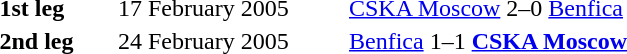<table>
<tr ---->
<td width="75"></td>
</tr>
<tr ---->
<td width="75"></td>
<td width="150"></td>
<td width="200"></td>
</tr>
<tr ---->
<td><strong>1st leg</strong></td>
<td>17 February 2005</td>
<td><a href='#'>CSKA Moscow</a> 2–0 <a href='#'>Benfica</a></td>
</tr>
<tr ---->
<td><strong>2nd leg</strong></td>
<td>24 February 2005</td>
<td><a href='#'>Benfica</a> 1–1 <strong><a href='#'>CSKA Moscow</a></strong></td>
</tr>
</table>
